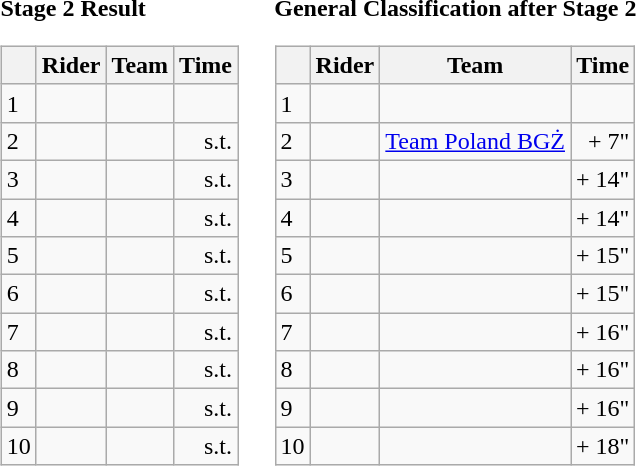<table>
<tr>
<td><strong>Stage 2 Result</strong><br><table class="wikitable">
<tr>
<th></th>
<th>Rider</th>
<th>Team</th>
<th>Time</th>
</tr>
<tr>
<td>1</td>
<td> </td>
<td></td>
<td align="right"></td>
</tr>
<tr>
<td>2</td>
<td></td>
<td></td>
<td align="right">s.t.</td>
</tr>
<tr>
<td>3</td>
<td></td>
<td></td>
<td align="right">s.t.</td>
</tr>
<tr>
<td>4</td>
<td></td>
<td></td>
<td align="right">s.t.</td>
</tr>
<tr>
<td>5</td>
<td></td>
<td></td>
<td align="right">s.t.</td>
</tr>
<tr>
<td>6</td>
<td></td>
<td></td>
<td align="right">s.t.</td>
</tr>
<tr>
<td>7</td>
<td></td>
<td></td>
<td align="right">s.t.</td>
</tr>
<tr>
<td>8</td>
<td></td>
<td></td>
<td align="right">s.t.</td>
</tr>
<tr>
<td>9</td>
<td></td>
<td></td>
<td align="right">s.t.</td>
</tr>
<tr>
<td>10</td>
<td></td>
<td></td>
<td align="right">s.t.</td>
</tr>
</table>
</td>
<td></td>
<td><strong>General Classification after Stage 2</strong><br><table class="wikitable">
<tr>
<th></th>
<th>Rider</th>
<th>Team</th>
<th>Time</th>
</tr>
<tr>
<td>1</td>
<td>  </td>
<td></td>
<td align="right"></td>
</tr>
<tr>
<td>2</td>
<td> </td>
<td><a href='#'>Team Poland BGŻ</a></td>
<td align="right">+ 7"</td>
</tr>
<tr>
<td>3</td>
<td></td>
<td></td>
<td align="right">+ 14"</td>
</tr>
<tr>
<td>4</td>
<td></td>
<td></td>
<td align="right">+ 14"</td>
</tr>
<tr>
<td>5</td>
<td> </td>
<td></td>
<td align="right">+ 15"</td>
</tr>
<tr>
<td>6</td>
<td></td>
<td></td>
<td align="right">+ 15"</td>
</tr>
<tr>
<td>7</td>
<td></td>
<td></td>
<td align="right">+ 16"</td>
</tr>
<tr>
<td>8</td>
<td></td>
<td></td>
<td align="right">+ 16"</td>
</tr>
<tr>
<td>9</td>
<td></td>
<td></td>
<td align="right">+ 16"</td>
</tr>
<tr>
<td>10</td>
<td></td>
<td></td>
<td align="right">+ 18"</td>
</tr>
</table>
</td>
</tr>
</table>
